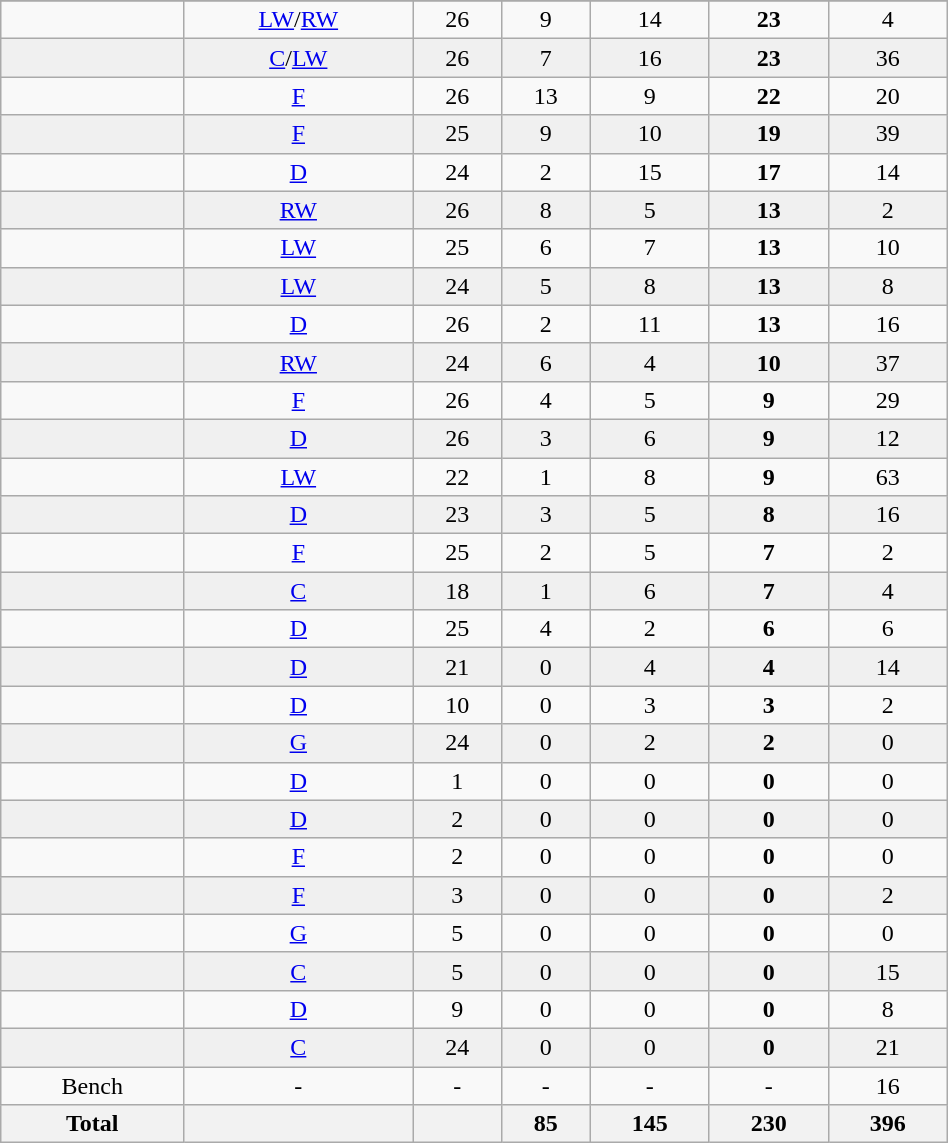<table class="wikitable sortable" width ="50%">
<tr align="center">
</tr>
<tr align="center" bgcolor="">
<td></td>
<td><a href='#'>LW</a>/<a href='#'>RW</a></td>
<td>26</td>
<td>9</td>
<td>14</td>
<td><strong>23</strong></td>
<td>4</td>
</tr>
<tr align="center" bgcolor="f0f0f0">
<td></td>
<td><a href='#'>C</a>/<a href='#'>LW</a></td>
<td>26</td>
<td>7</td>
<td>16</td>
<td><strong>23</strong></td>
<td>36</td>
</tr>
<tr align="center" bgcolor="">
<td></td>
<td><a href='#'>F</a></td>
<td>26</td>
<td>13</td>
<td>9</td>
<td><strong>22</strong></td>
<td>20</td>
</tr>
<tr align="center" bgcolor="f0f0f0">
<td></td>
<td><a href='#'>F</a></td>
<td>25</td>
<td>9</td>
<td>10</td>
<td><strong>19</strong></td>
<td>39</td>
</tr>
<tr align="center" bgcolor="">
<td></td>
<td><a href='#'>D</a></td>
<td>24</td>
<td>2</td>
<td>15</td>
<td><strong>17</strong></td>
<td>14</td>
</tr>
<tr align="center" bgcolor="f0f0f0">
<td></td>
<td><a href='#'>RW</a></td>
<td>26</td>
<td>8</td>
<td>5</td>
<td><strong>13</strong></td>
<td>2</td>
</tr>
<tr align="center" bgcolor="">
<td></td>
<td><a href='#'>LW</a></td>
<td>25</td>
<td>6</td>
<td>7</td>
<td><strong>13</strong></td>
<td>10</td>
</tr>
<tr align="center" bgcolor="f0f0f0">
<td></td>
<td><a href='#'>LW</a></td>
<td>24</td>
<td>5</td>
<td>8</td>
<td><strong>13</strong></td>
<td>8</td>
</tr>
<tr align="center" bgcolor="">
<td></td>
<td><a href='#'>D</a></td>
<td>26</td>
<td>2</td>
<td>11</td>
<td><strong>13</strong></td>
<td>16</td>
</tr>
<tr align="center" bgcolor="f0f0f0">
<td></td>
<td><a href='#'>RW</a></td>
<td>24</td>
<td>6</td>
<td>4</td>
<td><strong>10</strong></td>
<td>37</td>
</tr>
<tr align="center" bgcolor="">
<td></td>
<td><a href='#'>F</a></td>
<td>26</td>
<td>4</td>
<td>5</td>
<td><strong>9</strong></td>
<td>29</td>
</tr>
<tr align="center" bgcolor="f0f0f0">
<td></td>
<td><a href='#'>D</a></td>
<td>26</td>
<td>3</td>
<td>6</td>
<td><strong>9</strong></td>
<td>12</td>
</tr>
<tr align="center" bgcolor="">
<td></td>
<td><a href='#'>LW</a></td>
<td>22</td>
<td>1</td>
<td>8</td>
<td><strong>9</strong></td>
<td>63</td>
</tr>
<tr align="center" bgcolor="f0f0f0">
<td></td>
<td><a href='#'>D</a></td>
<td>23</td>
<td>3</td>
<td>5</td>
<td><strong>8</strong></td>
<td>16</td>
</tr>
<tr align="center" bgcolor="">
<td></td>
<td><a href='#'>F</a></td>
<td>25</td>
<td>2</td>
<td>5</td>
<td><strong>7</strong></td>
<td>2</td>
</tr>
<tr align="center" bgcolor="f0f0f0">
<td></td>
<td><a href='#'>C</a></td>
<td>18</td>
<td>1</td>
<td>6</td>
<td><strong>7</strong></td>
<td>4</td>
</tr>
<tr align="center" bgcolor="">
<td></td>
<td><a href='#'>D</a></td>
<td>25</td>
<td>4</td>
<td>2</td>
<td><strong>6</strong></td>
<td>6</td>
</tr>
<tr align="center" bgcolor="f0f0f0">
<td></td>
<td><a href='#'>D</a></td>
<td>21</td>
<td>0</td>
<td>4</td>
<td><strong>4</strong></td>
<td>14</td>
</tr>
<tr align="center" bgcolor="">
<td></td>
<td><a href='#'>D</a></td>
<td>10</td>
<td>0</td>
<td>3</td>
<td><strong>3</strong></td>
<td>2</td>
</tr>
<tr align="center" bgcolor="f0f0f0">
<td></td>
<td><a href='#'>G</a></td>
<td>24</td>
<td>0</td>
<td>2</td>
<td><strong>2</strong></td>
<td>0</td>
</tr>
<tr align="center" bgcolor="">
<td></td>
<td><a href='#'>D</a></td>
<td>1</td>
<td>0</td>
<td>0</td>
<td><strong>0</strong></td>
<td>0</td>
</tr>
<tr align="center" bgcolor="f0f0f0">
<td></td>
<td><a href='#'>D</a></td>
<td>2</td>
<td>0</td>
<td>0</td>
<td><strong>0</strong></td>
<td>0</td>
</tr>
<tr align="center" bgcolor="">
<td></td>
<td><a href='#'>F</a></td>
<td>2</td>
<td>0</td>
<td>0</td>
<td><strong>0</strong></td>
<td>0</td>
</tr>
<tr align="center" bgcolor="f0f0f0">
<td></td>
<td><a href='#'>F</a></td>
<td>3</td>
<td>0</td>
<td>0</td>
<td><strong>0</strong></td>
<td>2</td>
</tr>
<tr align="center" bgcolor="">
<td></td>
<td><a href='#'>G</a></td>
<td>5</td>
<td>0</td>
<td>0</td>
<td><strong>0</strong></td>
<td>0</td>
</tr>
<tr align="center" bgcolor="f0f0f0">
<td></td>
<td><a href='#'>C</a></td>
<td>5</td>
<td>0</td>
<td>0</td>
<td><strong>0</strong></td>
<td>15</td>
</tr>
<tr align="center" bgcolor="">
<td></td>
<td><a href='#'>D</a></td>
<td>9</td>
<td>0</td>
<td>0</td>
<td><strong>0</strong></td>
<td>8</td>
</tr>
<tr align="center" bgcolor="f0f0f0">
<td></td>
<td><a href='#'>C</a></td>
<td>24</td>
<td>0</td>
<td>0</td>
<td><strong>0</strong></td>
<td>21</td>
</tr>
<tr align="center" bgcolor="">
<td>Bench</td>
<td>-</td>
<td>-</td>
<td>-</td>
<td>-</td>
<td>-</td>
<td>16</td>
</tr>
<tr>
<th>Total</th>
<th></th>
<th></th>
<th>85</th>
<th>145</th>
<th>230</th>
<th>396</th>
</tr>
</table>
